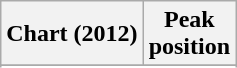<table class="wikitable sortable">
<tr>
<th>Chart (2012)</th>
<th>Peak<br>position</th>
</tr>
<tr>
</tr>
<tr>
</tr>
<tr>
</tr>
</table>
